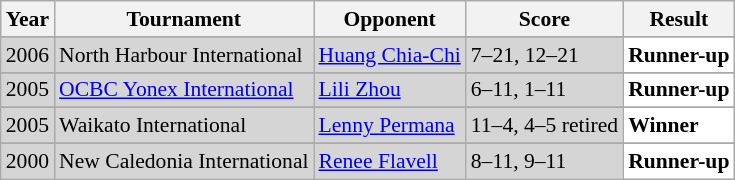<table class="sortable wikitable" style="font-size: 90%;">
<tr>
<th>Year</th>
<th>Tournament</th>
<th>Opponent</th>
<th>Score</th>
<th>Result</th>
</tr>
<tr>
</tr>
<tr style="background:#D5D5D5">
<td align="center">2006</td>
<td align="left">North Harbour International</td>
<td align="left"> <a href='#'>Huang Chia-Chi</a></td>
<td align="left">7–21, 12–21</td>
<td style="text-align:left; background:white"> <strong>Runner-up</strong></td>
</tr>
<tr>
</tr>
<tr style="background:#D5D5D5">
<td align="center">2005</td>
<td align="left"><a href='#'>OCBC Yonex International</a></td>
<td align="left"> <a href='#'>Lili Zhou</a></td>
<td align="left">6–11, 1–11</td>
<td style="text-align:left; background:white"> <strong>Runner-up</strong></td>
</tr>
<tr>
</tr>
<tr style="background:#D5D5D5">
<td align="center">2005</td>
<td align="left">Waikato International</td>
<td align="left"> <a href='#'>Lenny Permana</a></td>
<td align="left">11–4, 4–5 retired</td>
<td style="text-align:left; background:white"> <strong>Winner</strong></td>
</tr>
<tr>
</tr>
<tr style="background:#D5D5D5">
<td align="center">2000</td>
<td align="left">New Caledonia International</td>
<td align="left"> <a href='#'>Renee Flavell</a></td>
<td align="left">8–11, 9–11</td>
<td style="text-align:left; background:white"> <strong>Runner-up</strong></td>
</tr>
</table>
